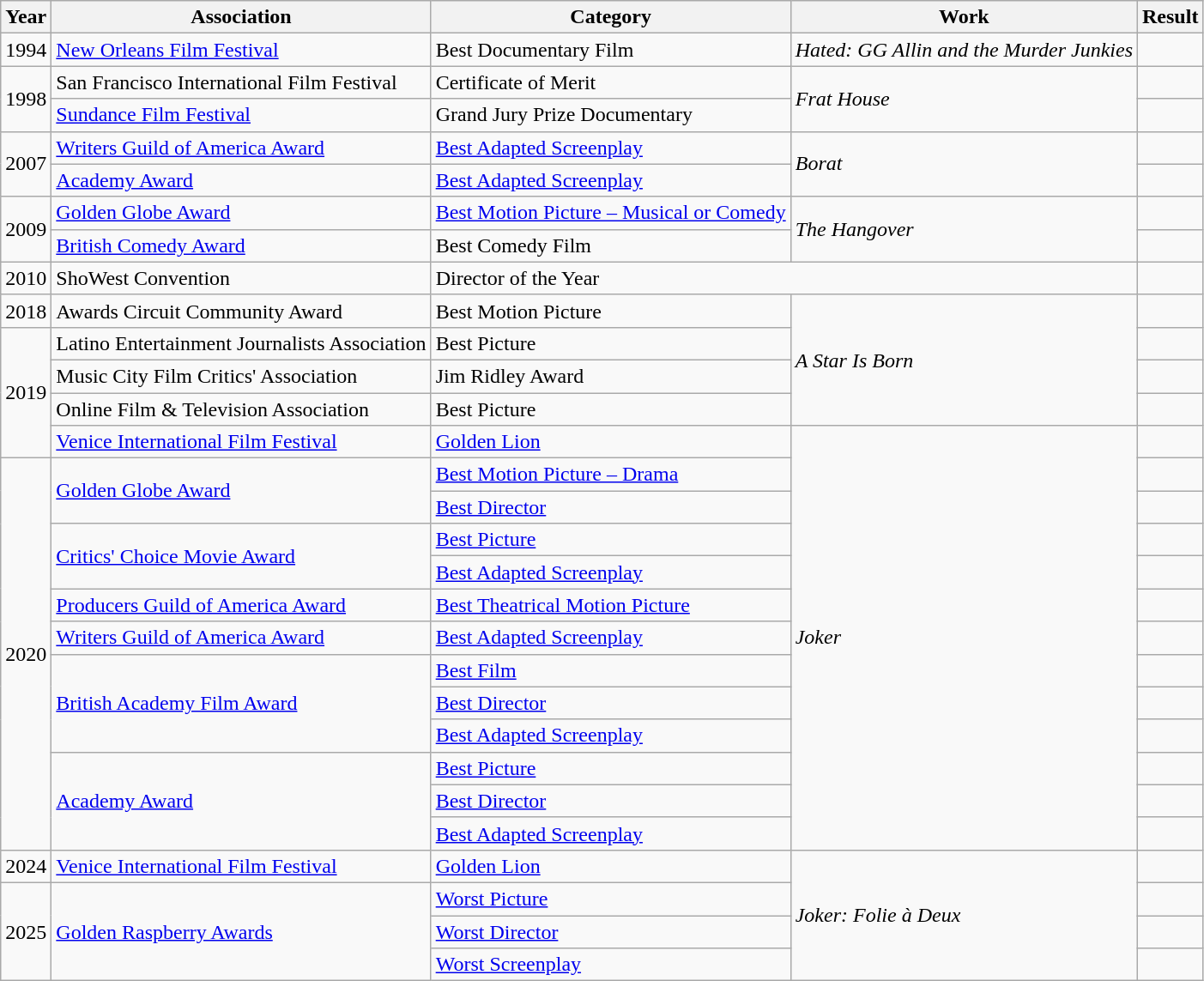<table class="wikitable">
<tr>
<th>Year</th>
<th>Association</th>
<th>Category</th>
<th>Work</th>
<th>Result</th>
</tr>
<tr>
<td>1994</td>
<td><a href='#'>New Orleans Film Festival</a></td>
<td>Best Documentary Film</td>
<td><em>Hated: GG Allin and the Murder Junkies</em></td>
<td></td>
</tr>
<tr>
<td rowspan="2">1998</td>
<td>San Francisco International Film Festival</td>
<td>Certificate of Merit</td>
<td rowspan="2"><em>Frat House</em></td>
<td></td>
</tr>
<tr>
<td><a href='#'>Sundance Film Festival</a></td>
<td>Grand Jury Prize Documentary</td>
<td></td>
</tr>
<tr>
<td rowspan="2">2007</td>
<td><a href='#'>Writers Guild of America Award</a></td>
<td><a href='#'>Best Adapted Screenplay</a></td>
<td rowspan="2"><em>Borat</em></td>
<td></td>
</tr>
<tr>
<td><a href='#'>Academy Award</a></td>
<td><a href='#'>Best Adapted Screenplay</a></td>
<td></td>
</tr>
<tr>
<td rowspan="2">2009</td>
<td><a href='#'>Golden Globe Award</a></td>
<td><a href='#'>Best Motion Picture – Musical or Comedy</a></td>
<td rowspan="2"><em>The Hangover</em></td>
<td></td>
</tr>
<tr>
<td><a href='#'>British Comedy Award</a></td>
<td>Best Comedy Film</td>
<td></td>
</tr>
<tr>
<td>2010</td>
<td>ShoWest Convention</td>
<td colspan="2">Director of the Year</td>
<td></td>
</tr>
<tr>
<td>2018</td>
<td>Awards Circuit Community Award</td>
<td>Best Motion Picture</td>
<td rowspan="4"><em>A Star Is Born</em></td>
<td></td>
</tr>
<tr>
<td rowspan="4">2019</td>
<td>Latino Entertainment Journalists Association</td>
<td>Best Picture</td>
<td></td>
</tr>
<tr>
<td>Music City Film Critics' Association</td>
<td>Jim Ridley Award</td>
<td></td>
</tr>
<tr>
<td>Online Film & Television Association</td>
<td>Best Picture</td>
<td></td>
</tr>
<tr>
<td><a href='#'>Venice International Film Festival</a></td>
<td><a href='#'>Golden Lion</a></td>
<td rowspan="13"><em>Joker</em></td>
<td></td>
</tr>
<tr>
<td rowspan="12">2020</td>
<td rowspan="2"><a href='#'>Golden Globe Award</a></td>
<td><a href='#'>Best Motion Picture – Drama</a></td>
<td></td>
</tr>
<tr>
<td><a href='#'>Best Director</a></td>
<td></td>
</tr>
<tr>
<td rowspan="2"><a href='#'>Critics' Choice Movie Award</a></td>
<td><a href='#'>Best Picture</a></td>
<td></td>
</tr>
<tr>
<td><a href='#'>Best Adapted Screenplay</a></td>
<td></td>
</tr>
<tr>
<td><a href='#'>Producers Guild of America Award</a></td>
<td><a href='#'>Best Theatrical Motion Picture</a></td>
<td></td>
</tr>
<tr>
<td><a href='#'>Writers Guild of America Award</a></td>
<td><a href='#'>Best Adapted Screenplay</a></td>
<td></td>
</tr>
<tr>
<td rowspan="3"><a href='#'>British Academy Film Award</a></td>
<td><a href='#'>Best Film</a></td>
<td></td>
</tr>
<tr>
<td><a href='#'>Best Director</a></td>
<td></td>
</tr>
<tr>
<td><a href='#'>Best Adapted Screenplay</a></td>
<td></td>
</tr>
<tr>
<td rowspan="3"><a href='#'>Academy Award</a></td>
<td><a href='#'>Best Picture</a></td>
<td></td>
</tr>
<tr>
<td><a href='#'>Best Director</a></td>
<td></td>
</tr>
<tr>
<td><a href='#'>Best Adapted Screenplay</a></td>
<td></td>
</tr>
<tr>
<td>2024</td>
<td><a href='#'>Venice International Film Festival</a></td>
<td><a href='#'>Golden Lion</a></td>
<td rowspan="4"><em>Joker: Folie à Deux</em></td>
<td></td>
</tr>
<tr>
<td rowspan="3">2025</td>
<td rowspan="3"><a href='#'>Golden Raspberry Awards</a></td>
<td><a href='#'>Worst Picture</a></td>
<td></td>
</tr>
<tr>
<td><a href='#'>Worst Director</a></td>
<td></td>
</tr>
<tr>
<td><a href='#'>Worst Screenplay</a></td>
<td></td>
</tr>
</table>
